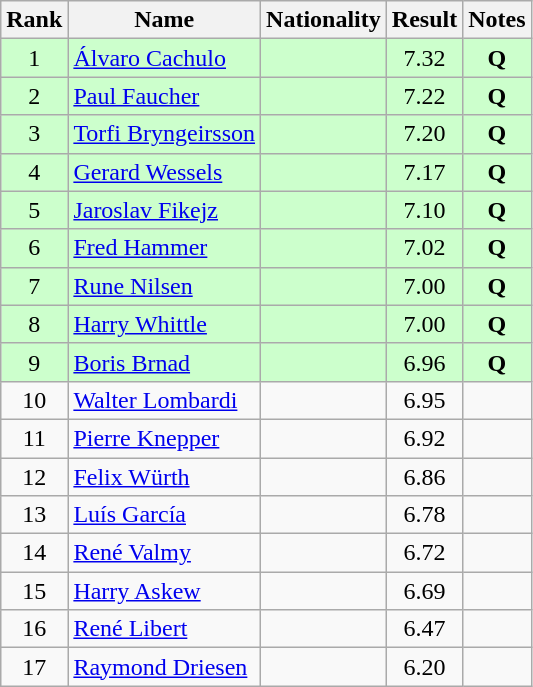<table class="wikitable sortable" style="text-align:center">
<tr>
<th>Rank</th>
<th>Name</th>
<th>Nationality</th>
<th>Result</th>
<th>Notes</th>
</tr>
<tr bgcolor=ccffcc>
<td>1</td>
<td align=left><a href='#'>Álvaro Cachulo</a></td>
<td align=left></td>
<td>7.32</td>
<td><strong>Q</strong></td>
</tr>
<tr bgcolor=ccffcc>
<td>2</td>
<td align=left><a href='#'>Paul Faucher</a></td>
<td align=left></td>
<td>7.22</td>
<td><strong>Q</strong></td>
</tr>
<tr bgcolor=ccffcc>
<td>3</td>
<td align=left><a href='#'>Torfi Bryngeirsson</a></td>
<td align=left></td>
<td>7.20</td>
<td><strong>Q</strong></td>
</tr>
<tr bgcolor=ccffcc>
<td>4</td>
<td align=left><a href='#'>Gerard Wessels</a></td>
<td align=left></td>
<td>7.17</td>
<td><strong>Q</strong></td>
</tr>
<tr bgcolor=ccffcc>
<td>5</td>
<td align=left><a href='#'>Jaroslav Fikejz</a></td>
<td align=left></td>
<td>7.10</td>
<td><strong>Q</strong></td>
</tr>
<tr bgcolor=ccffcc>
<td>6</td>
<td align=left><a href='#'>Fred Hammer</a></td>
<td align=left></td>
<td>7.02</td>
<td><strong>Q</strong></td>
</tr>
<tr bgcolor=ccffcc>
<td>7</td>
<td align=left><a href='#'>Rune Nilsen</a></td>
<td align=left></td>
<td>7.00</td>
<td><strong>Q</strong></td>
</tr>
<tr bgcolor=ccffcc>
<td>8</td>
<td align=left><a href='#'>Harry Whittle</a></td>
<td align=left></td>
<td>7.00</td>
<td><strong>Q</strong></td>
</tr>
<tr bgcolor=ccffcc>
<td>9</td>
<td align=left><a href='#'>Boris Brnad</a></td>
<td align=left></td>
<td>6.96</td>
<td><strong>Q</strong></td>
</tr>
<tr>
<td>10</td>
<td align=left><a href='#'>Walter Lombardi</a></td>
<td align=left></td>
<td>6.95</td>
<td></td>
</tr>
<tr>
<td>11</td>
<td align=left><a href='#'>Pierre Knepper</a></td>
<td align=left></td>
<td>6.92</td>
<td></td>
</tr>
<tr>
<td>12</td>
<td align=left><a href='#'>Felix Würth</a></td>
<td align=left></td>
<td>6.86</td>
<td></td>
</tr>
<tr>
<td>13</td>
<td align=left><a href='#'>Luís García</a></td>
<td align=left></td>
<td>6.78</td>
<td></td>
</tr>
<tr>
<td>14</td>
<td align=left><a href='#'>René Valmy</a></td>
<td align=left></td>
<td>6.72</td>
<td></td>
</tr>
<tr>
<td>15</td>
<td align=left><a href='#'>Harry Askew</a></td>
<td align=left></td>
<td>6.69</td>
<td></td>
</tr>
<tr>
<td>16</td>
<td align=left><a href='#'>René Libert</a></td>
<td align=left></td>
<td>6.47</td>
<td></td>
</tr>
<tr>
<td>17</td>
<td align=left><a href='#'>Raymond Driesen</a></td>
<td align=left></td>
<td>6.20</td>
<td></td>
</tr>
</table>
